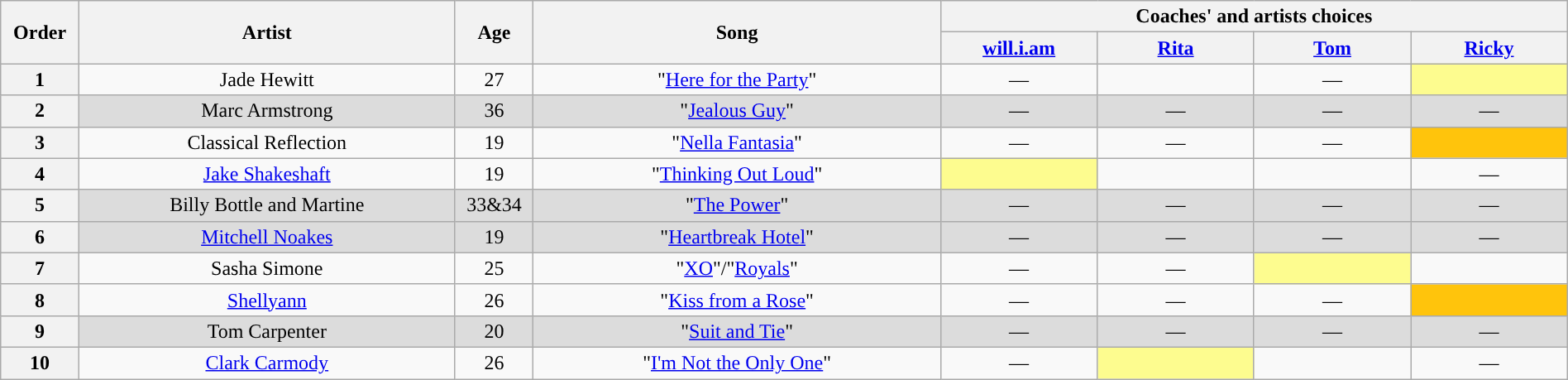<table class="wikitable" style="text-align:center; width:100%;">
<tr>
<th scope="col" rowspan="2" style="width:05%;">Order</th>
<th scope="col" rowspan="2" style="width:24%;">Artist</th>
<th scope="col" rowspan="2" style="width:05%;">Age</th>
<th scope="col" rowspan="2" style="width:26%;">Song</th>
<th colspan="4" style="width:40%;">Coaches' and artists choices</th>
</tr>
<tr>
<th style="width:10%;"><a href='#'>will.i.am</a></th>
<th style="width:10%;"><a href='#'>Rita</a></th>
<th style="width:10%;"><a href='#'>Tom</a></th>
<th style="width:10%;"><a href='#'>Ricky</a></th>
</tr>
<tr>
<th scope="col">1</th>
<td>Jade Hewitt</td>
<td>27</td>
<td>"<a href='#'>Here for the Party</a>"</td>
<td>—</td>
<td><strong></strong></td>
<td>—</td>
<td style="background:#fdfc8f;text-align:center;"><strong></strong></td>
</tr>
<tr style="background:#DCDCDC">
<th scope="col">2</th>
<td style="background:#DCDCDC; text-align:center;">Marc Armstrong</td>
<td style="background:#DCDCDC; text-align:center;">36</td>
<td style="background:#DCDCDC; text-align:center;">"<a href='#'>Jealous Guy</a>"</td>
<td>—</td>
<td>—</td>
<td>—</td>
<td>—</td>
</tr>
<tr>
<th scope="col">3</th>
<td>Classical Reflection</td>
<td>19</td>
<td>"<a href='#'>Nella Fantasia</a>"</td>
<td>—</td>
<td>—</td>
<td>—</td>
<td style="background:#FFC40C;text-align:center;"><strong></strong></td>
</tr>
<tr>
<th scope="col">4</th>
<td><a href='#'>Jake Shakeshaft</a></td>
<td>19</td>
<td>"<a href='#'>Thinking Out Loud</a>"</td>
<td style="background:#fdfc8f;text-align:center;"><strong></strong></td>
<td><strong></strong></td>
<td><strong></strong></td>
<td>—</td>
</tr>
<tr style="background:#DCDCDC">
<th scope="col">5</th>
<td style="background:#DCDCDC; text-align:center;">Billy Bottle and Martine</td>
<td style="background:#DCDCDC; text-align:center;">33&34</td>
<td style="background:#DCDCDC; text-align:center;">"<a href='#'>The Power</a>"</td>
<td>—</td>
<td>—</td>
<td>—</td>
<td>—</td>
</tr>
<tr style="background:#DCDCDC">
<th scope="col">6</th>
<td style="background:#DCDCDC; text-align:center;"><a href='#'>Mitchell Noakes</a></td>
<td style="background:#DCDCDC; text-align:center;">19</td>
<td style="background:#DCDCDC; text-align:center;">"<a href='#'>Heartbreak Hotel</a>"</td>
<td>—</td>
<td>—</td>
<td>—</td>
<td>—</td>
</tr>
<tr>
<th scope="col">7</th>
<td>Sasha Simone</td>
<td>25</td>
<td>"<a href='#'>XO</a>"/"<a href='#'>Royals</a>"</td>
<td>—</td>
<td>—</td>
<td style="background:#fdfc8f;text-align:center;"><strong></strong></td>
<td><strong></strong></td>
</tr>
<tr>
<th scope="col">8</th>
<td><a href='#'>Shellyann</a></td>
<td>26</td>
<td>"<a href='#'>Kiss from a Rose</a>"</td>
<td>—</td>
<td>—</td>
<td>—</td>
<td style="background:#FFC40C;text-align:center;"><strong></strong></td>
</tr>
<tr style="background:#DCDCDC">
<th scope="col">9</th>
<td style="background:#DCDCDC; text-align:center;">Tom Carpenter</td>
<td style="background:#DCDCDC; text-align:center;">20</td>
<td style="background:#DCDCDC; text-align:center;">"<a href='#'>Suit and Tie</a>"</td>
<td>—</td>
<td>—</td>
<td>—</td>
<td>—</td>
</tr>
<tr>
<th scope="col">10</th>
<td><a href='#'>Clark Carmody</a></td>
<td>26</td>
<td>"<a href='#'>I'm Not the Only One</a>"</td>
<td>—</td>
<td style="background:#fdfc8f;text-align:center;"><strong></strong></td>
<td><strong></strong></td>
<td>—</td>
</tr>
</table>
